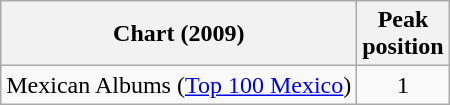<table class="wikitable sortable plainrowheaders" style="text-align:center;">
<tr>
<th scope="col">Chart (2009)</th>
<th scope="col">Peak<br>position</th>
</tr>
<tr>
<td align="left">Mexican Albums (<a href='#'>Top 100 Mexico</a>)</td>
<td>1</td>
</tr>
</table>
